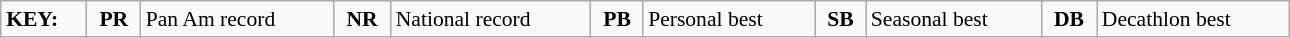<table class="wikitable" style="margin:0.5em auto; font-size:90%;position:relative;" width=68%>
<tr>
<td><strong>KEY:</strong></td>
<td align=center><strong>PR</strong></td>
<td>Pan Am record</td>
<td align=center><strong>NR</strong></td>
<td>National record</td>
<td align=center><strong>PB</strong></td>
<td>Personal best</td>
<td align=center><strong>SB</strong></td>
<td>Seasonal best</td>
<td align=center><strong>DB</strong></td>
<td>Decathlon best</td>
</tr>
</table>
